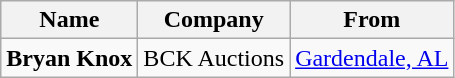<table class="wikitable">
<tr>
<th>Name</th>
<th>Company</th>
<th>From</th>
</tr>
<tr>
<td><strong>Bryan Knox</strong></td>
<td>BCK Auctions</td>
<td><a href='#'>Gardendale, AL</a></td>
</tr>
</table>
